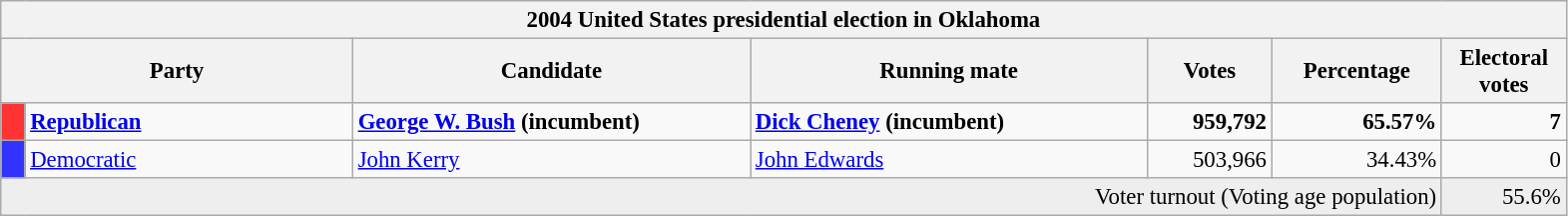<table class="wikitable" style="font-size: 95%;">
<tr>
<th colspan="7">2004 United States presidential election in Oklahoma</th>
</tr>
<tr>
<th colspan="2" style="width: 15em">Party</th>
<th style="width: 17em">Candidate</th>
<th style="width: 17em">Running mate</th>
<th style="width: 5em">Votes</th>
<th style="width: 7em">Percentage</th>
<th style="width: 5em">Electoral votes</th>
</tr>
<tr>
<th style="background:#f33; width:3px;"></th>
<td style="width: 130px"><strong><a href='#'>Republican</a></strong></td>
<td><strong><a href='#'>George W. Bush</a></strong> <strong>(incumbent)</strong></td>
<td><strong><a href='#'>Dick Cheney</a></strong> <strong>(incumbent)</strong></td>
<td style="text-align:right;"><strong>959,792</strong></td>
<td style="text-align:right;"><strong>65.57%</strong></td>
<td style="text-align:right;"><strong>7</strong></td>
</tr>
<tr>
<th style="background:#33f; width:3px;"></th>
<td style="width: 130px"><a href='#'>Democratic</a></td>
<td><a href='#'>John Kerry</a></td>
<td><a href='#'>John Edwards</a></td>
<td style="text-align:right;">503,966</td>
<td style="text-align:right;">34.43%</td>
<td style="text-align:right;">0</td>
</tr>
<tr style="background:#eee; text-align:right;">
<td colspan="6">Voter turnout (Voting age population)</td>
<td>55.6%</td>
</tr>
</table>
